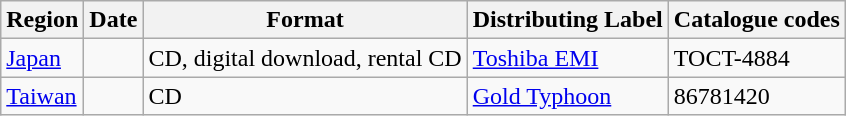<table class="wikitable">
<tr>
<th>Region</th>
<th>Date</th>
<th>Format</th>
<th>Distributing Label</th>
<th>Catalogue codes</th>
</tr>
<tr>
<td><a href='#'>Japan</a></td>
<td></td>
<td>CD, digital download, rental CD</td>
<td><a href='#'>Toshiba EMI</a></td>
<td>TOCT-4884</td>
</tr>
<tr>
<td><a href='#'>Taiwan</a></td>
<td></td>
<td>CD</td>
<td><a href='#'>Gold Typhoon</a></td>
<td>86781420</td>
</tr>
</table>
